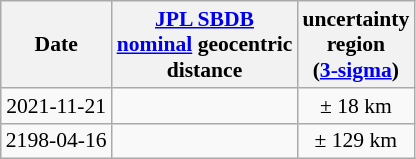<table class="wikitable" style="text-align:center; font-size: 0.9em;">
<tr>
<th>Date</th>
<th><a href='#'>JPL SBDB</a><br><a href='#'>nominal</a> geocentric<br>distance</th>
<th>uncertainty<br>region<br>(<a href='#'>3-sigma</a>)</th>
</tr>
<tr>
<td>2021-11-21</td>
<td></td>
<td>± 18 km</td>
</tr>
<tr>
<td>2198-04-16</td>
<td></td>
<td>± 129 km</td>
</tr>
</table>
